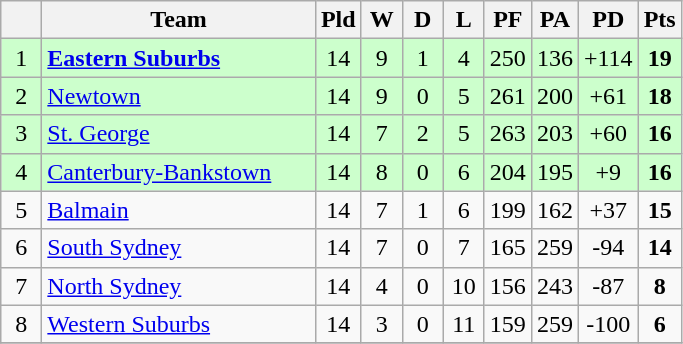<table class="wikitable" style="text-align:center;">
<tr>
<th width=20 abbr="Position"></th>
<th width=175>Team</th>
<th width=20 abbr="Played">Pld</th>
<th width=20 abbr="Won">W</th>
<th width=20 abbr="Drawn">D</th>
<th width=20 abbr="Lost">L</th>
<th width=20 abbr="Points for">PF</th>
<th width=20 abbr="Points against">PA</th>
<th width=20 abbr="Points difference">PD</th>
<th width=20 abbr="Points">Pts</th>
</tr>
<tr style="background: #ccffcc;">
<td>1</td>
<td style="text-align:left;"> <strong><a href='#'>Eastern Suburbs</a></strong></td>
<td>14</td>
<td>9</td>
<td>1</td>
<td>4</td>
<td>250</td>
<td>136</td>
<td>+114</td>
<td><strong>19</strong></td>
</tr>
<tr style="background: #ccffcc;">
<td>2</td>
<td style="text-align:left;"> <a href='#'>Newtown</a></td>
<td>14</td>
<td>9</td>
<td>0</td>
<td>5</td>
<td>261</td>
<td>200</td>
<td>+61</td>
<td><strong>18</strong></td>
</tr>
<tr style="background: #ccffcc;">
<td>3</td>
<td style="text-align:left;"> <a href='#'>St. George</a></td>
<td>14</td>
<td>7</td>
<td>2</td>
<td>5</td>
<td>263</td>
<td>203</td>
<td>+60</td>
<td><strong>16</strong></td>
</tr>
<tr style="background: #ccffcc;">
<td>4</td>
<td style="text-align:left;"> <a href='#'>Canterbury-Bankstown</a></td>
<td>14</td>
<td>8</td>
<td>0</td>
<td>6</td>
<td>204</td>
<td>195</td>
<td>+9</td>
<td><strong>16</strong></td>
</tr>
<tr>
<td>5</td>
<td style="text-align:left;"> <a href='#'>Balmain</a></td>
<td>14</td>
<td>7</td>
<td>1</td>
<td>6</td>
<td>199</td>
<td>162</td>
<td>+37</td>
<td><strong>15</strong></td>
</tr>
<tr>
<td>6</td>
<td style="text-align:left;"> <a href='#'>South Sydney</a></td>
<td>14</td>
<td>7</td>
<td>0</td>
<td>7</td>
<td>165</td>
<td>259</td>
<td>-94</td>
<td><strong>14</strong></td>
</tr>
<tr>
<td>7</td>
<td style="text-align:left;"> <a href='#'>North Sydney</a></td>
<td>14</td>
<td>4</td>
<td>0</td>
<td>10</td>
<td>156</td>
<td>243</td>
<td>-87</td>
<td><strong>8</strong></td>
</tr>
<tr>
<td>8</td>
<td style="text-align:left;"> <a href='#'>Western Suburbs</a></td>
<td>14</td>
<td>3</td>
<td>0</td>
<td>11</td>
<td>159</td>
<td>259</td>
<td>-100</td>
<td><strong>6</strong></td>
</tr>
<tr>
</tr>
</table>
